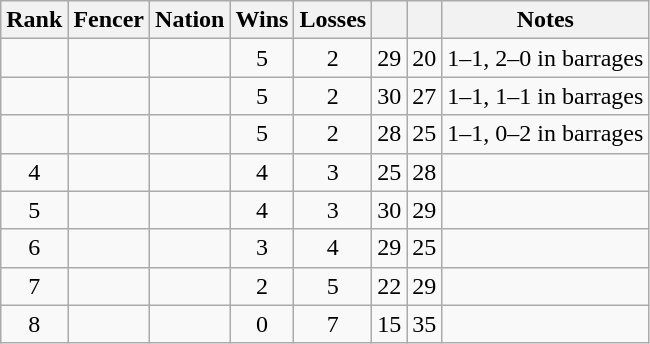<table class="wikitable sortable" style="text-align:center">
<tr>
<th>Rank</th>
<th>Fencer</th>
<th>Nation</th>
<th>Wins</th>
<th>Losses</th>
<th></th>
<th></th>
<th>Notes</th>
</tr>
<tr>
<td></td>
<td align=left></td>
<td align=left></td>
<td>5</td>
<td>2</td>
<td>29</td>
<td>20</td>
<td>1–1, 2–0 in barrages</td>
</tr>
<tr>
<td></td>
<td align=left></td>
<td align=left></td>
<td>5</td>
<td>2</td>
<td>30</td>
<td>27</td>
<td>1–1, 1–1 in barrages</td>
</tr>
<tr>
<td></td>
<td align=left></td>
<td align=left></td>
<td>5</td>
<td>2</td>
<td>28</td>
<td>25</td>
<td>1–1, 0–2 in barrages</td>
</tr>
<tr>
<td>4</td>
<td align=left></td>
<td align=left></td>
<td>4</td>
<td>3</td>
<td>25</td>
<td>28</td>
<td></td>
</tr>
<tr>
<td>5</td>
<td align=left></td>
<td align=left></td>
<td>4</td>
<td>3</td>
<td>30</td>
<td>29</td>
<td></td>
</tr>
<tr>
<td>6</td>
<td align=left></td>
<td align=left></td>
<td>3</td>
<td>4</td>
<td>29</td>
<td>25</td>
<td></td>
</tr>
<tr>
<td>7</td>
<td align=left></td>
<td align=left></td>
<td>2</td>
<td>5</td>
<td>22</td>
<td>29</td>
<td></td>
</tr>
<tr>
<td>8</td>
<td align=left></td>
<td align=left></td>
<td>0</td>
<td>7</td>
<td>15</td>
<td>35</td>
<td></td>
</tr>
</table>
